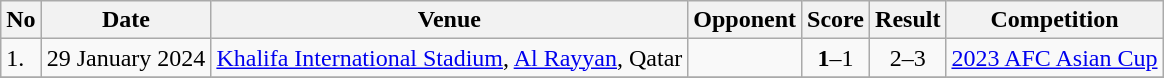<table class="wikitable" style="font-size:100%;">
<tr>
<th>No</th>
<th>Date</th>
<th>Venue</th>
<th>Opponent</th>
<th>Score</th>
<th>Result</th>
<th>Competition</th>
</tr>
<tr>
<td>1.</td>
<td>29 January 2024</td>
<td><a href='#'>Khalifa International Stadium</a>, <a href='#'>Al Rayyan</a>, Qatar</td>
<td></td>
<td align="center"><strong>1</strong>–1</td>
<td align="center">2–3</td>
<td><a href='#'>2023 AFC Asian Cup</a></td>
</tr>
<tr>
</tr>
</table>
